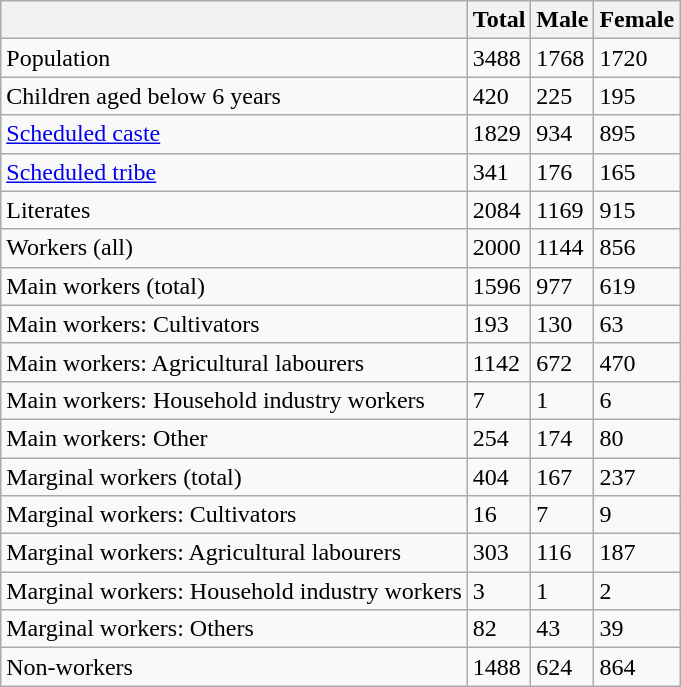<table class="wikitable sortable">
<tr>
<th></th>
<th>Total</th>
<th>Male</th>
<th>Female</th>
</tr>
<tr>
<td>Population</td>
<td>3488</td>
<td>1768</td>
<td>1720</td>
</tr>
<tr>
<td>Children aged below 6 years</td>
<td>420</td>
<td>225</td>
<td>195</td>
</tr>
<tr>
<td><a href='#'>Scheduled caste</a></td>
<td>1829</td>
<td>934</td>
<td>895</td>
</tr>
<tr>
<td><a href='#'>Scheduled tribe</a></td>
<td>341</td>
<td>176</td>
<td>165</td>
</tr>
<tr>
<td>Literates</td>
<td>2084</td>
<td>1169</td>
<td>915</td>
</tr>
<tr>
<td>Workers (all)</td>
<td>2000</td>
<td>1144</td>
<td>856</td>
</tr>
<tr>
<td>Main workers (total)</td>
<td>1596</td>
<td>977</td>
<td>619</td>
</tr>
<tr>
<td>Main workers: Cultivators</td>
<td>193</td>
<td>130</td>
<td>63</td>
</tr>
<tr>
<td>Main workers: Agricultural labourers</td>
<td>1142</td>
<td>672</td>
<td>470</td>
</tr>
<tr>
<td>Main workers: Household industry workers</td>
<td>7</td>
<td>1</td>
<td>6</td>
</tr>
<tr>
<td>Main workers: Other</td>
<td>254</td>
<td>174</td>
<td>80</td>
</tr>
<tr>
<td>Marginal workers (total)</td>
<td>404</td>
<td>167</td>
<td>237</td>
</tr>
<tr>
<td>Marginal workers: Cultivators</td>
<td>16</td>
<td>7</td>
<td>9</td>
</tr>
<tr>
<td>Marginal workers: Agricultural labourers</td>
<td>303</td>
<td>116</td>
<td>187</td>
</tr>
<tr>
<td>Marginal workers: Household industry workers</td>
<td>3</td>
<td>1</td>
<td>2</td>
</tr>
<tr>
<td>Marginal workers: Others</td>
<td>82</td>
<td>43</td>
<td>39</td>
</tr>
<tr>
<td>Non-workers</td>
<td>1488</td>
<td>624</td>
<td>864</td>
</tr>
</table>
